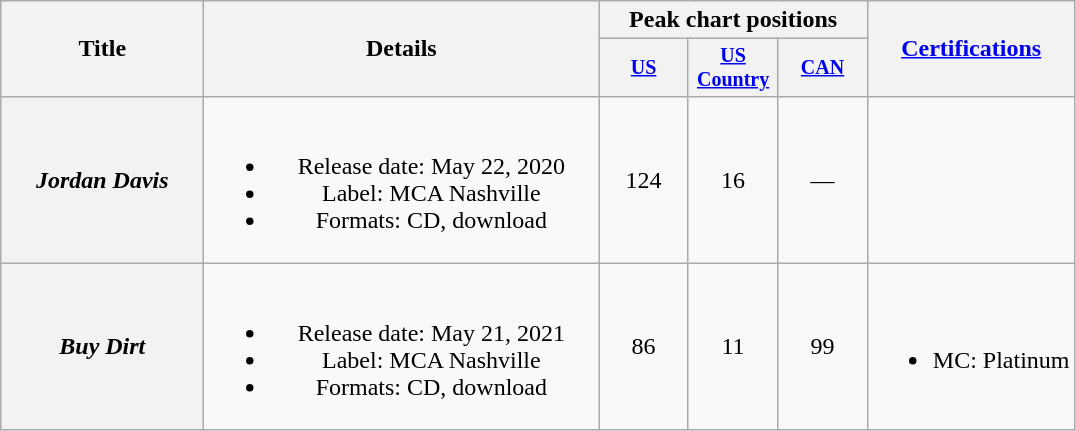<table class="wikitable plainrowheaders" style="text-align:center">
<tr>
<th rowspan="2" style="width:8em;">Title</th>
<th rowspan="2" style="width:16em;">Details</th>
<th colspan="3">Peak chart positions</th>
<th rowspan="2"><a href='#'>Certifications</a></th>
</tr>
<tr style="font-size:smaller;">
<th style="width:4em;"><a href='#'>US</a><br></th>
<th style="width:4em;"><a href='#'>US Country</a><br></th>
<th style="width:4em;"><a href='#'>CAN</a><br></th>
</tr>
<tr>
<th scope="row"><em>Jordan Davis</em></th>
<td><br><ul><li>Release date: May 22, 2020</li><li>Label: MCA Nashville</li><li>Formats: CD, download</li></ul></td>
<td>124</td>
<td>16</td>
<td>—</td>
<td></td>
</tr>
<tr>
<th scope="row"><em>Buy Dirt</em></th>
<td><br><ul><li>Release date: May 21, 2021</li><li>Label: MCA Nashville</li><li>Formats: CD, download</li></ul></td>
<td>86</td>
<td>11</td>
<td>99</td>
<td><br><ul><li>MC: Platinum</li></ul></td>
</tr>
</table>
